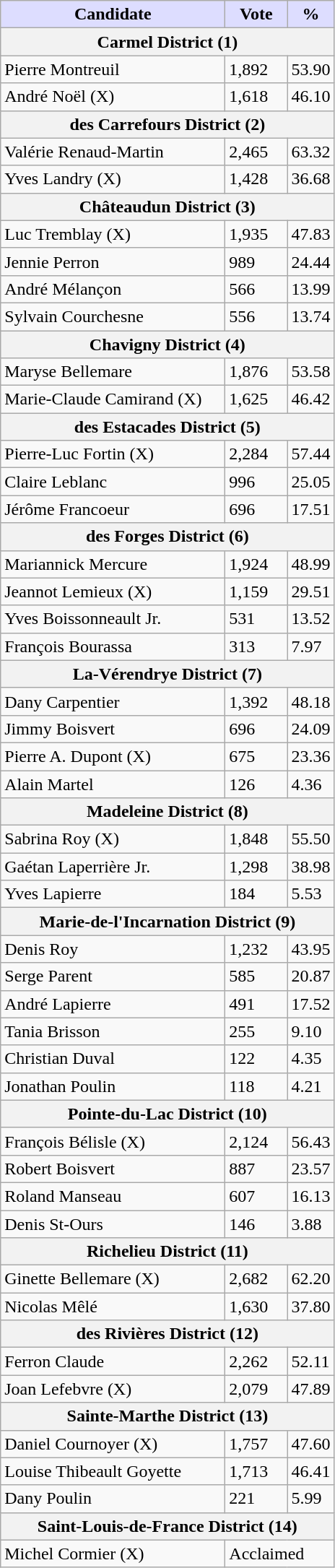<table class="wikitable">
<tr>
<th style="background:#ddf; width:200px;">Candidate</th>
<th style="background:#ddf; width:50px;">Vote</th>
<th style="background:#ddf; width:30px;">%</th>
</tr>
<tr>
<th colspan="3">Carmel District (1)</th>
</tr>
<tr>
<td>Pierre Montreuil</td>
<td>1,892</td>
<td>53.90</td>
</tr>
<tr>
<td>André Noël (X)</td>
<td>1,618</td>
<td>46.10</td>
</tr>
<tr>
<th colspan="3">des Carrefours District (2)</th>
</tr>
<tr>
<td>Valérie Renaud-Martin</td>
<td>2,465</td>
<td>63.32</td>
</tr>
<tr>
<td>Yves Landry (X)</td>
<td>1,428</td>
<td>36.68</td>
</tr>
<tr>
<th colspan="3">Châteaudun District (3)</th>
</tr>
<tr>
<td>Luc Tremblay (X)</td>
<td>1,935</td>
<td>47.83</td>
</tr>
<tr>
<td>Jennie Perron</td>
<td>989</td>
<td>24.44</td>
</tr>
<tr>
<td>André Mélançon</td>
<td>566</td>
<td>13.99</td>
</tr>
<tr>
<td>Sylvain Courchesne</td>
<td>556</td>
<td>13.74</td>
</tr>
<tr>
<th colspan="3">Chavigny District (4)</th>
</tr>
<tr>
<td>Maryse Bellemare</td>
<td>1,876</td>
<td>53.58</td>
</tr>
<tr>
<td>Marie-Claude Camirand (X)</td>
<td>1,625</td>
<td>46.42</td>
</tr>
<tr>
<th colspan="3">des Estacades District (5)</th>
</tr>
<tr>
<td>Pierre-Luc Fortin (X)</td>
<td>2,284</td>
<td>57.44</td>
</tr>
<tr>
<td>Claire Leblanc</td>
<td>996</td>
<td>25.05</td>
</tr>
<tr>
<td>Jérôme Francoeur</td>
<td>696</td>
<td>17.51</td>
</tr>
<tr>
<th colspan="3">des Forges District (6)</th>
</tr>
<tr>
<td>Mariannick Mercure</td>
<td>1,924</td>
<td>48.99</td>
</tr>
<tr>
<td>Jeannot Lemieux (X)</td>
<td>1,159</td>
<td>29.51</td>
</tr>
<tr>
<td>Yves Boissonneault Jr.</td>
<td>531</td>
<td>13.52</td>
</tr>
<tr>
<td>François Bourassa</td>
<td>313</td>
<td>7.97</td>
</tr>
<tr>
<th colspan="3">La-Vérendrye District (7)</th>
</tr>
<tr>
<td>Dany Carpentier</td>
<td>1,392</td>
<td>48.18</td>
</tr>
<tr>
<td>Jimmy Boisvert</td>
<td>696</td>
<td>24.09</td>
</tr>
<tr>
<td>Pierre A. Dupont (X)</td>
<td>675</td>
<td>23.36</td>
</tr>
<tr>
<td>Alain Martel</td>
<td>126</td>
<td>4.36</td>
</tr>
<tr>
<th colspan="3">Madeleine District (8)</th>
</tr>
<tr>
<td>Sabrina Roy (X)</td>
<td>1,848</td>
<td>55.50</td>
</tr>
<tr>
<td>Gaétan Laperrière Jr.</td>
<td>1,298</td>
<td>38.98</td>
</tr>
<tr>
<td>Yves Lapierre</td>
<td>184</td>
<td>5.53</td>
</tr>
<tr>
<th colspan="3">Marie-de-l'Incarnation District (9)</th>
</tr>
<tr>
<td>Denis Roy</td>
<td>1,232</td>
<td>43.95</td>
</tr>
<tr>
<td>Serge Parent</td>
<td>585</td>
<td>20.87</td>
</tr>
<tr>
<td>André Lapierre</td>
<td>491</td>
<td>17.52</td>
</tr>
<tr>
<td>Tania Brisson</td>
<td>255</td>
<td>9.10</td>
</tr>
<tr>
<td>Christian Duval</td>
<td>122</td>
<td>4.35</td>
</tr>
<tr>
<td>Jonathan Poulin</td>
<td>118</td>
<td>4.21</td>
</tr>
<tr>
<th colspan="3">Pointe-du-Lac District (10)</th>
</tr>
<tr>
<td>François Bélisle (X)</td>
<td>2,124</td>
<td>56.43</td>
</tr>
<tr>
<td>Robert Boisvert</td>
<td>887</td>
<td>23.57</td>
</tr>
<tr>
<td>Roland Manseau</td>
<td>607</td>
<td>16.13</td>
</tr>
<tr>
<td>Denis St-Ours</td>
<td>146</td>
<td>3.88</td>
</tr>
<tr>
<th colspan="3">Richelieu District (11)</th>
</tr>
<tr>
<td>Ginette Bellemare (X)</td>
<td>2,682</td>
<td>62.20</td>
</tr>
<tr>
<td>Nicolas Mêlé</td>
<td>1,630</td>
<td>37.80</td>
</tr>
<tr>
<th colspan="3">des Rivières District (12)</th>
</tr>
<tr>
<td>Ferron Claude</td>
<td>2,262</td>
<td>52.11</td>
</tr>
<tr>
<td>Joan Lefebvre (X)</td>
<td>2,079</td>
<td>47.89</td>
</tr>
<tr>
<th colspan="3">Sainte-Marthe District (13)</th>
</tr>
<tr>
<td>Daniel Cournoyer (X)</td>
<td>1,757</td>
<td>47.60</td>
</tr>
<tr>
<td>Louise Thibeault Goyette</td>
<td>1,713</td>
<td>46.41</td>
</tr>
<tr>
<td>Dany Poulin</td>
<td>221</td>
<td>5.99</td>
</tr>
<tr>
<th colspan="3">Saint-Louis-de-France District (14)</th>
</tr>
<tr>
<td>Michel Cormier (X)</td>
<td colspan="2">Acclaimed</td>
</tr>
</table>
